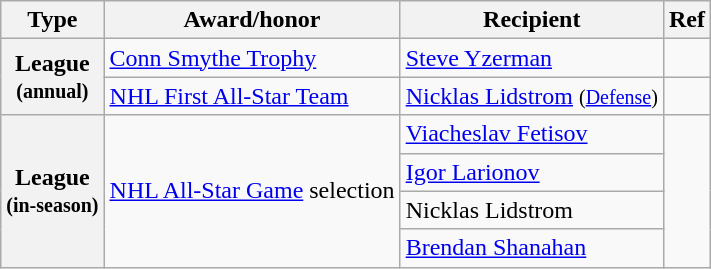<table class="wikitable">
<tr>
<th scope="col">Type</th>
<th scope="col">Award/honor</th>
<th scope="col">Recipient</th>
<th scope="col">Ref</th>
</tr>
<tr>
<th scope="row" rowspan="2">League<br><small>(annual)</small></th>
<td><a href='#'>Conn Smythe Trophy</a></td>
<td><a href='#'>Steve Yzerman</a></td>
<td></td>
</tr>
<tr>
<td><a href='#'>NHL First All-Star Team</a></td>
<td><a href='#'>Nicklas Lidstrom</a> <small>(<a href='#'>Defense</a>)</small></td>
<td></td>
</tr>
<tr>
<th scope="row" rowspan=4>League<br><small>(in-season)</small></th>
<td rowspan=4><a href='#'>NHL All-Star Game</a> selection</td>
<td><a href='#'>Viacheslav Fetisov</a></td>
<td rowspan=4></td>
</tr>
<tr>
<td><a href='#'>Igor Larionov</a></td>
</tr>
<tr>
<td>Nicklas Lidstrom</td>
</tr>
<tr>
<td><a href='#'>Brendan Shanahan</a></td>
</tr>
</table>
